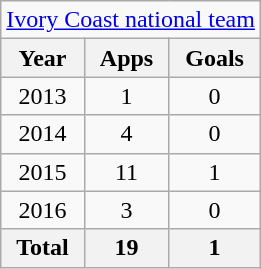<table class="wikitable" style="text-align:center">
<tr>
<td colspan="3"><a href='#'>Ivory Coast national team</a></td>
</tr>
<tr>
<th>Year</th>
<th>Apps</th>
<th>Goals</th>
</tr>
<tr>
<td>2013</td>
<td>1</td>
<td>0</td>
</tr>
<tr>
<td>2014</td>
<td>4</td>
<td>0</td>
</tr>
<tr>
<td>2015</td>
<td>11</td>
<td>1</td>
</tr>
<tr>
<td>2016</td>
<td>3</td>
<td>0</td>
</tr>
<tr>
<th>Total</th>
<th>19</th>
<th>1</th>
</tr>
</table>
